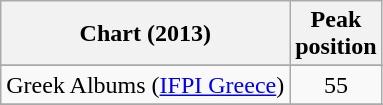<table class="wikitable sortable">
<tr>
<th scope="col">Chart (2013)</th>
<th scope="col">Peak<br>position</th>
</tr>
<tr>
</tr>
<tr>
<td align="left">Greek Albums (<a href='#'>IFPI Greece</a>)</td>
<td style="text-align:center;">55</td>
</tr>
<tr>
</tr>
<tr>
</tr>
<tr>
</tr>
</table>
